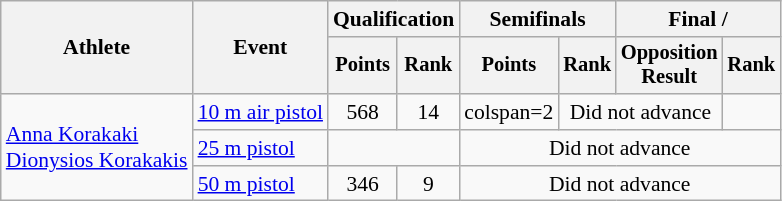<table class="wikitable" style="text-align:center; font-size:90%">
<tr>
<th rowspan=2>Athlete</th>
<th rowspan=2>Event</th>
<th colspan=2>Qualification</th>
<th colspan=2>Semifinals</th>
<th colspan=2>Final / </th>
</tr>
<tr style="font-size:95%">
<th>Points</th>
<th>Rank</th>
<th>Points</th>
<th>Rank</th>
<th>Opposition<br>Result</th>
<th>Rank</th>
</tr>
<tr>
<td rowspan=3 align=left><a href='#'>Anna Korakaki</a><br><a href='#'>Dionysios Korakakis</a></td>
<td align=left><a href='#'>10 m air pistol</a></td>
<td>568</td>
<td>14</td>
<td>colspan=2 </td>
<td colspan=2>Did not advance</td>
</tr>
<tr>
<td align=left><a href='#'>25 m pistol</a></td>
<td colspan=2></td>
<td colspan=4>Did not advance</td>
</tr>
<tr>
<td align=left><a href='#'>50 m pistol</a></td>
<td>346</td>
<td>9</td>
<td colspan=4>Did not advance</td>
</tr>
</table>
